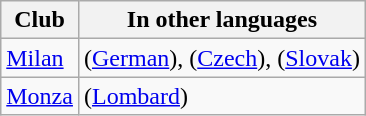<table class="wikitable sortable">
<tr>
<th>Club</th>
<th>In other languages</th>
</tr>
<tr>
<td> <a href='#'>Milan</a></td>
<td> (<a href='#'>German</a>),  (<a href='#'>Czech</a>),  (<a href='#'>Slovak</a>)</td>
</tr>
<tr>
<td> <a href='#'>Monza</a></td>
<td> (<a href='#'>Lombard</a>)</td>
</tr>
</table>
